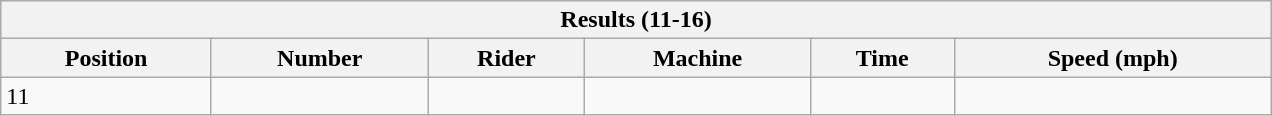<table class="collapsible collapsed wikitable"style="width:53em;margin-top:-1px;">
<tr>
<th scope="col" colspan="6">Results (11-16)</th>
</tr>
<tr>
<th scope="col">Position</th>
<th scope="col">Number</th>
<th scope="col">Rider</th>
<th scope="col">Machine</th>
<th scope="col">Time</th>
<th scope="col">Speed (mph)</th>
</tr>
<tr>
<td>11</td>
<td></td>
<td></td>
<td></td>
<td></td>
<td></td>
</tr>
</table>
